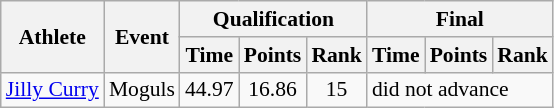<table class="wikitable" style="font-size:90%">
<tr>
<th rowspan="2">Athlete</th>
<th rowspan="2">Event</th>
<th colspan="3">Qualification</th>
<th colspan="3">Final</th>
</tr>
<tr>
<th>Time</th>
<th>Points</th>
<th>Rank</th>
<th>Time</th>
<th>Points</th>
<th>Rank</th>
</tr>
<tr>
<td><a href='#'>Jilly Curry</a></td>
<td>Moguls</td>
<td align="center">44.97</td>
<td align="center">16.86</td>
<td align="center">15</td>
<td colspan="3">did not advance</td>
</tr>
</table>
